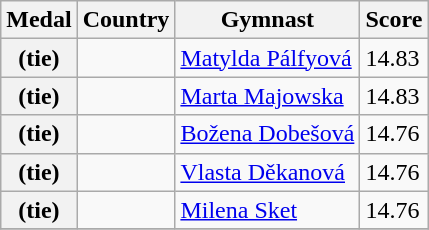<table class="wikitable">
<tr>
<th>Medal</th>
<th>Country</th>
<th>Gymnast</th>
<th>Score</th>
</tr>
<tr>
<th> (tie)</th>
<td></td>
<td><a href='#'>Matylda Pálfyová</a></td>
<td>14.83</td>
</tr>
<tr>
<th> (tie)</th>
<td></td>
<td><a href='#'>Marta Majowska</a></td>
<td>14.83</td>
</tr>
<tr>
<th> (tie)</th>
<td></td>
<td><a href='#'>Božena Dobešová</a></td>
<td>14.76</td>
</tr>
<tr>
<th> (tie)</th>
<td></td>
<td><a href='#'>Vlasta Děkanová</a></td>
<td>14.76</td>
</tr>
<tr>
<th> (tie)</th>
<td></td>
<td><a href='#'>Milena Sket</a></td>
<td>14.76</td>
</tr>
<tr>
</tr>
</table>
